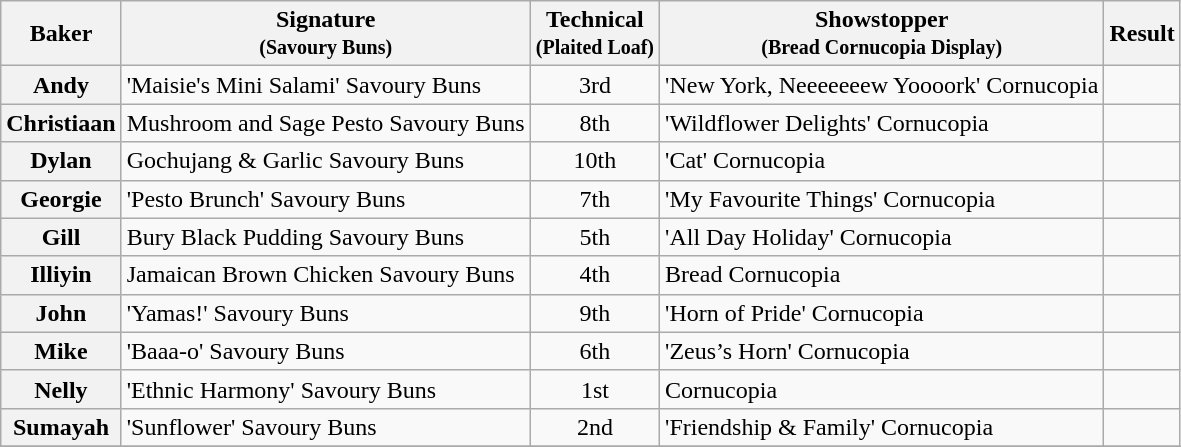<table class="wikitable sortable">
<tr>
<th scope="col">Baker</th>
<th scope="col" class="unsortable">Signature<br><small>(Savoury Buns)</small></th>
<th scope="col">Technical<br><small>(Plaited Loaf)</small></th>
<th scope="col" class="unsortable">Showstopper<br><small>(Bread Cornucopia Display)</small></th>
<th scope="col">Result</th>
</tr>
<tr>
<th scope="row">Andy</th>
<td>'Maisie's Mini Salami' Savoury Buns</td>
<td align="center">3rd</td>
<td>'New York, Neeeeeeew Yoooork' Cornucopia</td>
<td></td>
</tr>
<tr>
<th scope="row">Christiaan</th>
<td>Mushroom and Sage Pesto Savoury Buns</td>
<td align="center">8th</td>
<td>'Wildflower Delights' Cornucopia</td>
<td></td>
</tr>
<tr>
<th scope="row">Dylan</th>
<td>Gochujang & Garlic Savoury Buns</td>
<td align="center">10th</td>
<td>'Cat' Cornucopia</td>
<td></td>
</tr>
<tr>
<th scope="row">Georgie</th>
<td>'Pesto Brunch' Savoury Buns</td>
<td align="center">7th</td>
<td>'My Favourite Things' Cornucopia</td>
<td></td>
</tr>
<tr>
<th scope="row">Gill</th>
<td>Bury Black Pudding Savoury Buns</td>
<td align="center">5th</td>
<td>'All Day Holiday' Cornucopia</td>
<td></td>
</tr>
<tr>
<th scope="row">Illiyin</th>
<td>Jamaican Brown Chicken Savoury Buns</td>
<td align="center">4th</td>
<td>Bread Cornucopia</td>
<td></td>
</tr>
<tr>
<th scope="row">John</th>
<td>'Yamas!' Savoury Buns</td>
<td align="center">9th</td>
<td>'Horn of Pride' Cornucopia</td>
<td></td>
</tr>
<tr>
<th scope="row">Mike</th>
<td>'Baaa-o' Savoury Buns</td>
<td align="center">6th</td>
<td>'Zeus’s Horn' Cornucopia</td>
<td></td>
</tr>
<tr>
<th scope="row">Nelly</th>
<td>'Ethnic Harmony' Savoury Buns</td>
<td align="center">1st</td>
<td>Cornucopia</td>
<td></td>
</tr>
<tr>
<th scope="row">Sumayah</th>
<td>'Sunflower' Savoury Buns</td>
<td align="center">2nd</td>
<td>'Friendship & Family' Cornucopia</td>
<td></td>
</tr>
<tr>
</tr>
</table>
